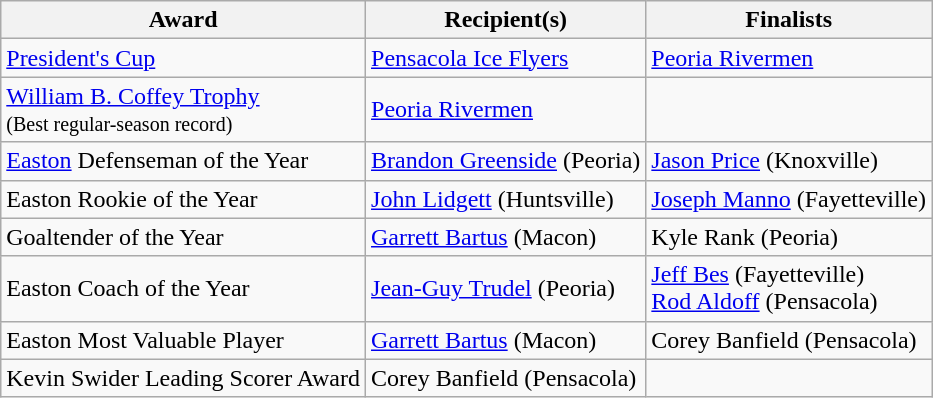<table class="wikitable">
<tr>
<th>Award</th>
<th>Recipient(s)</th>
<th>Finalists</th>
</tr>
<tr>
<td><a href='#'>President's Cup</a></td>
<td><a href='#'>Pensacola Ice Flyers</a></td>
<td><a href='#'>Peoria Rivermen</a></td>
</tr>
<tr>
<td><a href='#'>William B. Coffey Trophy</a><br><small>(Best regular-season record)</small></td>
<td><a href='#'>Peoria Rivermen</a></td>
<td></td>
</tr>
<tr>
<td><a href='#'>Easton</a> Defenseman of the Year</td>
<td><a href='#'>Brandon Greenside</a> (Peoria)</td>
<td><a href='#'>Jason Price</a> (Knoxville)</td>
</tr>
<tr>
<td>Easton Rookie of the Year</td>
<td><a href='#'>John Lidgett</a> (Huntsville)</td>
<td><a href='#'>Joseph Manno</a> (Fayetteville)</td>
</tr>
<tr>
<td>Goaltender of the Year</td>
<td><a href='#'>Garrett Bartus</a> (Macon)</td>
<td>Kyle Rank (Peoria)</td>
</tr>
<tr>
<td>Easton Coach of the Year</td>
<td><a href='#'>Jean-Guy Trudel</a> (Peoria)</td>
<td><a href='#'>Jeff Bes</a> (Fayetteville)<br><a href='#'>Rod Aldoff</a> (Pensacola)</td>
</tr>
<tr>
<td>Easton Most Valuable Player</td>
<td><a href='#'>Garrett Bartus</a> (Macon)</td>
<td>Corey Banfield (Pensacola)</td>
</tr>
<tr>
<td>Kevin Swider Leading Scorer Award</td>
<td>Corey Banfield (Pensacola)</td>
<td></td>
</tr>
</table>
